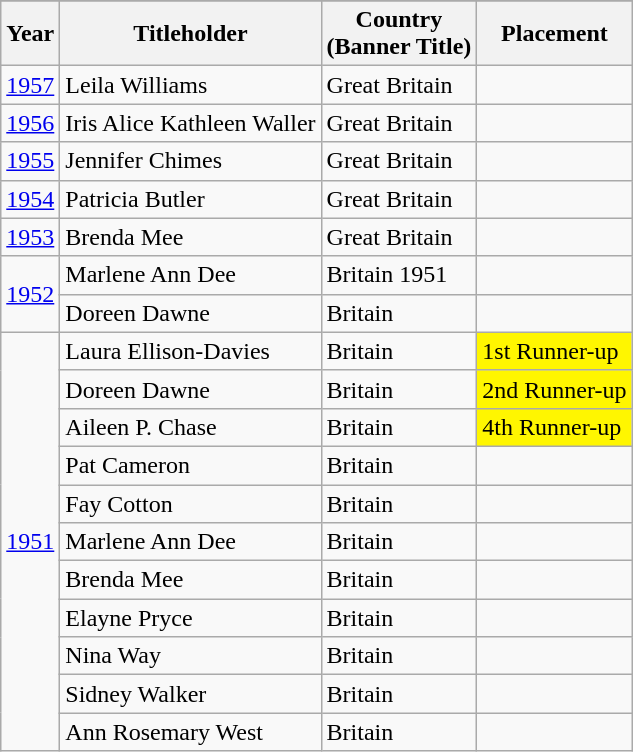<table class="wikitable">
<tr bgcolor="#CCCCCC">
</tr>
<tr>
<th>Year</th>
<th>Titleholder</th>
<th>Country <br>(Banner Title)</th>
<th>Placement</th>
</tr>
<tr>
<td><a href='#'>1957</a></td>
<td>Leila Williams</td>
<td>Great Britain</td>
<td></td>
</tr>
<tr>
<td><a href='#'>1956</a></td>
<td>Iris Alice Kathleen Waller</td>
<td>Great Britain</td>
<td></td>
</tr>
<tr>
<td><a href='#'>1955</a></td>
<td>Jennifer Chimes</td>
<td>Great Britain</td>
<td></td>
</tr>
<tr>
<td><a href='#'>1954</a></td>
<td>Patricia Butler</td>
<td>Great Britain</td>
<td></td>
</tr>
<tr>
<td><a href='#'>1953</a></td>
<td>Brenda Mee</td>
<td>Great Britain</td>
<td></td>
</tr>
<tr>
<td rowspan=2><a href='#'>1952</a></td>
<td>Marlene Ann Dee</td>
<td>Britain 1951</td>
<td></td>
</tr>
<tr>
<td>Doreen Dawne</td>
<td>Britain</td>
<td></td>
</tr>
<tr>
<td rowspan=11><a href='#'>1951</a></td>
<td>Laura Ellison-Davies</td>
<td>Britain</td>
<td bgcolor=#FFFF66;">1st Runner-up</td>
</tr>
<tr>
<td>Doreen Dawne</td>
<td>Britain</td>
<td bgcolor=#FFFF66;">2nd Runner-up</td>
</tr>
<tr>
<td>Aileen P. Chase</td>
<td>Britain</td>
<td bgcolor=#FFFF66;">4th Runner-up</td>
</tr>
<tr>
<td>Pat Cameron</td>
<td>Britain</td>
<td></td>
</tr>
<tr>
<td>Fay Cotton</td>
<td>Britain</td>
<td></td>
</tr>
<tr>
<td>Marlene Ann Dee</td>
<td>Britain</td>
<td></td>
</tr>
<tr>
<td>Brenda Mee</td>
<td>Britain</td>
<td></td>
</tr>
<tr>
<td>Elayne Pryce</td>
<td>Britain</td>
<td></td>
</tr>
<tr>
<td>Nina Way</td>
<td>Britain</td>
<td></td>
</tr>
<tr>
<td>Sidney Walker</td>
<td>Britain</td>
<td></td>
</tr>
<tr>
<td>Ann Rosemary West</td>
<td>Britain</td>
<td></td>
</tr>
</table>
